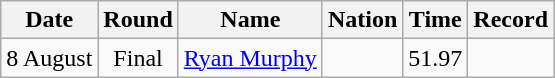<table class=wikitable style=text-align:center>
<tr>
<th>Date</th>
<th>Round</th>
<th>Name</th>
<th>Nation</th>
<th>Time</th>
<th>Record</th>
</tr>
<tr>
<td>8 August</td>
<td>Final</td>
<td><a href='#'>Ryan Murphy</a></td>
<td></td>
<td>51.97</td>
<td></td>
</tr>
</table>
